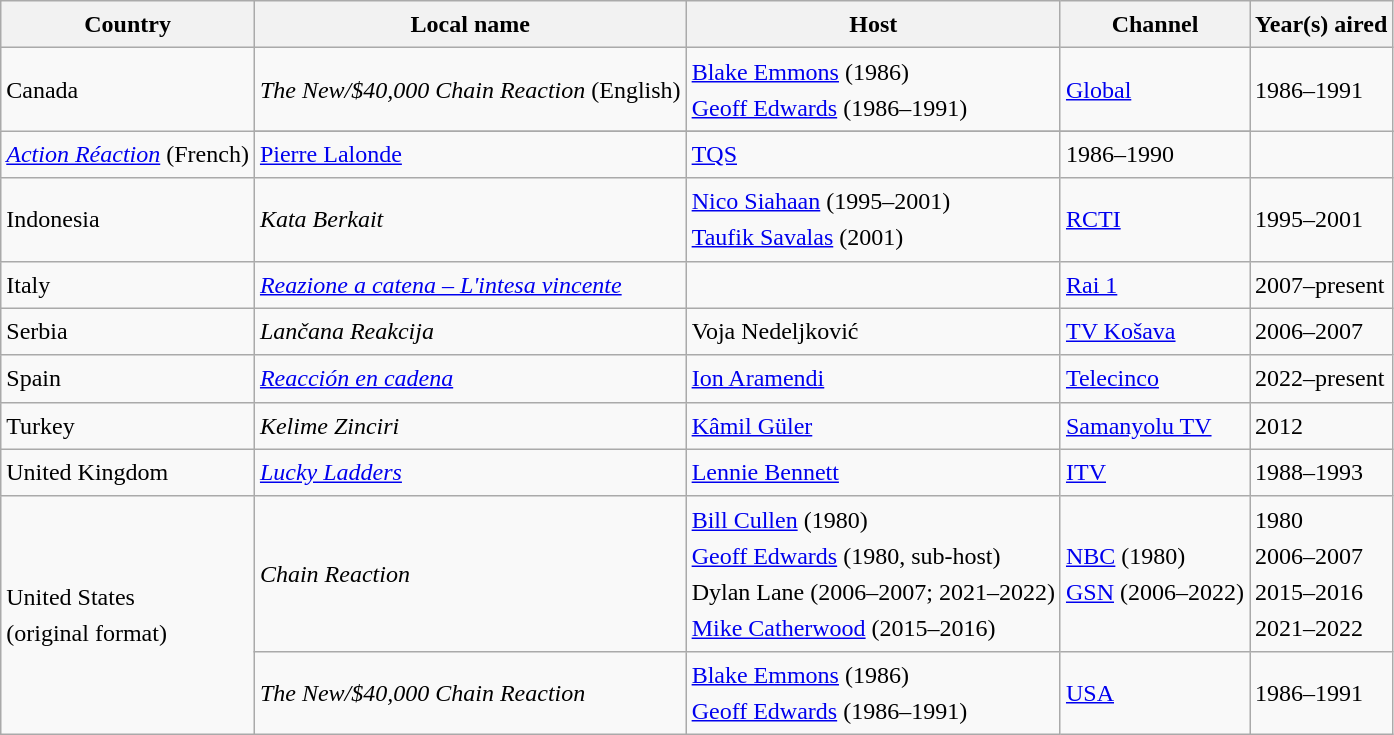<table class="wikitable" style="line-height:1.5em;">
<tr>
<th>Country</th>
<th>Local name</th>
<th>Host</th>
<th>Channel</th>
<th>Year(s) aired</th>
</tr>
<tr>
<td rowspan=2> Canada</td>
<td><em>The New/$40,000 Chain Reaction</em> (English)</td>
<td><a href='#'>Blake Emmons</a> (1986)<br><a href='#'>Geoff Edwards</a> (1986–1991)</td>
<td><a href='#'>Global</a></td>
<td>1986–1991</td>
</tr>
<tr>
</tr>
<tr>
<td><em><a href='#'>Action Réaction</a></em> (French)</td>
<td><a href='#'>Pierre Lalonde</a></td>
<td><a href='#'>TQS</a></td>
<td>1986–1990</td>
</tr>
<tr>
<td> Indonesia</td>
<td><em>Kata Berkait</em></td>
<td><a href='#'>Nico Siahaan</a> (1995–2001)<br><a href='#'>Taufik Savalas</a> (2001)</td>
<td><a href='#'>RCTI</a></td>
<td>1995–2001</td>
</tr>
<tr>
<td> Italy</td>
<td><em><a href='#'>Reazione a catena – L'intesa vincente</a></em></td>
<td></td>
<td><a href='#'>Rai 1</a></td>
<td>2007–present</td>
</tr>
<tr>
<td> Serbia</td>
<td><em>Lančana Reakcija</em></td>
<td>Voja Nedeljković</td>
<td><a href='#'>TV Košava</a></td>
<td>2006–2007</td>
</tr>
<tr>
<td> Spain</td>
<td><em><a href='#'>Reacción en cadena</a></em></td>
<td><a href='#'>Ion Aramendi</a></td>
<td><a href='#'>Telecinco</a></td>
<td>2022–present</td>
</tr>
<tr>
<td> Turkey</td>
<td><em>Kelime Zinciri</em></td>
<td><a href='#'>Kâmil Güler</a></td>
<td><a href='#'>Samanyolu TV</a></td>
<td>2012</td>
</tr>
<tr>
<td> United Kingdom</td>
<td><em><a href='#'>Lucky Ladders</a></em></td>
<td><a href='#'>Lennie Bennett</a></td>
<td><a href='#'>ITV</a></td>
<td>1988–1993</td>
</tr>
<tr>
<td rowspan=2> United States <br>(original format)</td>
<td><em>Chain Reaction</em></td>
<td><a href='#'>Bill Cullen</a> (1980)<br><a href='#'>Geoff Edwards</a> (1980, sub-host)<br>Dylan Lane (2006–2007; 2021–2022)<br><a href='#'>Mike Catherwood</a> (2015–2016)</td>
<td><a href='#'>NBC</a> (1980)<br><a href='#'>GSN</a> (2006–2022)</td>
<td>1980<br>2006–2007<br>2015–2016<br>2021–2022</td>
</tr>
<tr>
<td><em>The New/$40,000 Chain Reaction</em></td>
<td><a href='#'>Blake Emmons</a> (1986)<br><a href='#'>Geoff Edwards</a> (1986–1991)</td>
<td><a href='#'>USA</a></td>
<td>1986–1991</td>
</tr>
</table>
